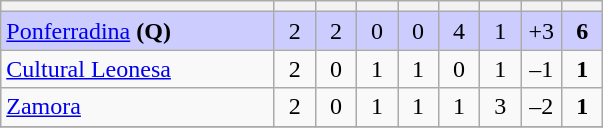<table class="wikitable" style="text-align: center;">
<tr>
<th width="175"></th>
<th width="20"></th>
<th width="20"></th>
<th width="20"></th>
<th width="20"></th>
<th width="20"></th>
<th width="20"></th>
<th width="20"></th>
<th width="20"></th>
</tr>
<tr bgcolor=#ccccff>
<td align=left><a href='#'>Ponferradina</a> <strong>(Q)</strong></td>
<td>2</td>
<td>2</td>
<td>0</td>
<td>0</td>
<td>4</td>
<td>1</td>
<td>+3</td>
<td><strong>6</strong></td>
</tr>
<tr>
<td align=left><a href='#'>Cultural Leonesa</a></td>
<td>2</td>
<td>0</td>
<td>1</td>
<td>1</td>
<td>0</td>
<td>1</td>
<td>–1</td>
<td><strong>1</strong></td>
</tr>
<tr>
<td align=left><a href='#'>Zamora</a></td>
<td>2</td>
<td>0</td>
<td>1</td>
<td>1</td>
<td>1</td>
<td>3</td>
<td>–2</td>
<td><strong>1</strong></td>
</tr>
<tr>
</tr>
</table>
